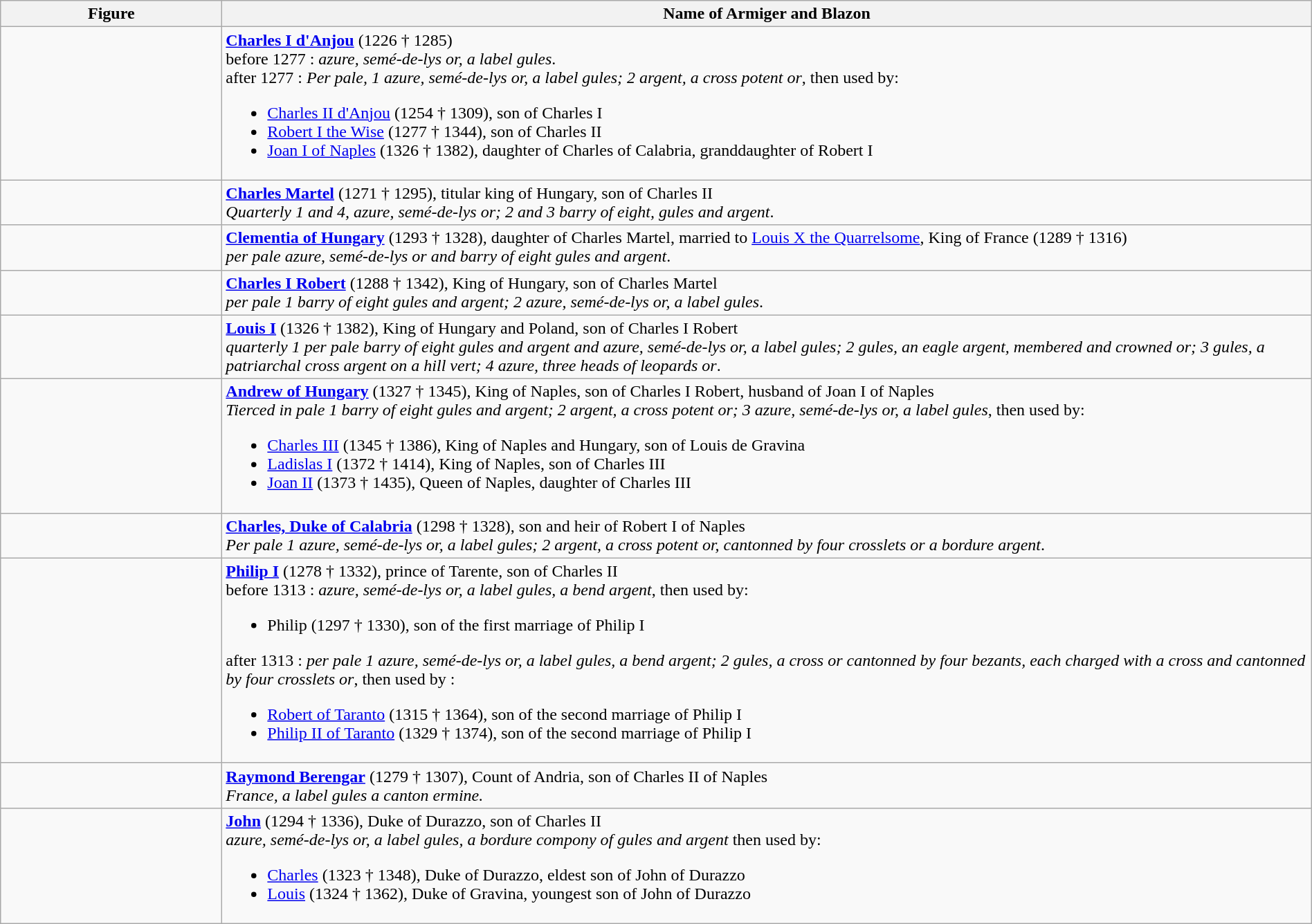<table class=wikitable width="100%">
<tr valign=top align=center>
<th width="206">Figure</th>
<th>Name of Armiger and Blazon</th>
</tr>
<tr valign=top>
<td align=center> </td>
<td><strong><a href='#'>Charles I d'Anjou</a></strong> (1226 † 1285)<br>before 1277 : <em>azure, semé-de-lys or, a label gules</em>.<br>after 1277 : <em>Per pale, 1 azure, semé-de-lys or, a label gules; 2 argent, a cross potent or</em>, then used by:<ul><li><a href='#'>Charles II d'Anjou</a> (1254 † 1309), son of Charles I</li><li><a href='#'>Robert I the Wise</a> (1277 † 1344), son of Charles II</li><li><a href='#'>Joan I of Naples</a> (1326 † 1382), daughter of Charles of Calabria, granddaughter of Robert I</li></ul></td>
</tr>
<tr valign=top>
<td align=center></td>
<td><strong><a href='#'>Charles Martel</a></strong> (1271 † 1295), titular king of Hungary, son of Charles II<br><em>Quarterly 1 and 4, azure, semé-de-lys or; 2 and 3 barry of eight, gules and argent</em>.</td>
</tr>
<tr valign=top>
<td align=center></td>
<td><strong><a href='#'>Clementia of Hungary</a></strong> (1293 † 1328), daughter of Charles Martel, married to <a href='#'>Louis X the Quarrelsome</a>, King of France (1289 † 1316)<br><em>per pale azure, semé-de-lys or and barry of eight gules and argent</em>.</td>
</tr>
<tr valign=top>
<td align=center></td>
<td><strong><a href='#'>Charles I Robert</a></strong> (1288 † 1342), King of Hungary, son of Charles Martel<br><em>per pale 1 barry of eight gules and argent; 2 azure, semé-de-lys or, a label gules</em>.</td>
</tr>
<tr valign=top>
<td align=center></td>
<td><strong><a href='#'>Louis I</a></strong> (1326 † 1382), King of Hungary and Poland, son of Charles I Robert<br><em>quarterly 1 per pale barry of eight gules and argent and azure, semé-de-lys or, a label gules; 2 gules, an eagle argent, membered and crowned or; 3 gules, a patriarchal cross argent on a hill vert; 4 azure, three heads of leopards or</em>.</td>
</tr>
<tr valign=top>
<td align=center></td>
<td><strong><a href='#'>Andrew of Hungary</a></strong> (1327 † 1345), King of Naples, son of Charles I Robert, husband of Joan I of Naples<br><em>Tierced in pale 1 barry of eight gules and argent; 2 argent, a cross potent or; 3 azure, semé-de-lys or, a label gules</em>, then used by:<ul><li><a href='#'>Charles III</a> (1345 † 1386), King of Naples and Hungary, son of Louis de Gravina</li><li><a href='#'>Ladislas I</a> (1372 † 1414), King of Naples, son of Charles III</li><li><a href='#'>Joan II</a> (1373 † 1435), Queen of Naples, daughter of Charles III</li></ul></td>
</tr>
<tr valign=top>
<td align=center></td>
<td><strong><a href='#'>Charles, Duke of Calabria</a></strong> (1298 † 1328), son and heir of Robert I of Naples<br><em>Per pale 1 azure, semé-de-lys or, a label gules; 2 argent, a cross potent or, cantonned by four crosslets or a bordure argent</em>.</td>
</tr>
<tr valign=top>
<td align=center> </td>
<td><strong><a href='#'>Philip I</a></strong> (1278 † 1332), prince of Tarente, son of Charles II<br>before 1313 : <em>azure, semé-de-lys or, a label gules, a bend argent</em>, then used by:<ul><li>Philip (1297 † 1330), son of the first marriage of Philip I</li></ul>after 1313 : <em> per pale 1 azure, semé-de-lys or, a label gules, a bend argent; 2 gules, a cross or cantonned by four bezants, each charged with a cross and cantonned by four crosslets or</em>, then used by :<ul><li><a href='#'>Robert of Taranto</a> (1315 † 1364), son of the second marriage of Philip I</li><li><a href='#'>Philip II of Taranto</a> (1329 † 1374), son of the second marriage of Philip I</li></ul></td>
</tr>
<tr valign=top>
<td align=center></td>
<td><strong><a href='#'>Raymond Berengar</a></strong> (1279 † 1307), Count of Andria, son of Charles II of Naples<br><em>France, a label gules a canton ermine.</em></td>
</tr>
<tr valign=top>
<td align=center></td>
<td><strong><a href='#'>John</a></strong> (1294 † 1336), Duke of Durazzo, son of Charles II<br><em>azure, semé-de-lys or, a label gules, a bordure compony of gules and argent</em> then used by:<ul><li><a href='#'>Charles</a> (1323 † 1348), Duke of Durazzo, eldest son of John of Durazzo</li><li><a href='#'>Louis</a> (1324 † 1362), Duke of Gravina, youngest son of John of Durazzo</li></ul></td>
</tr>
</table>
